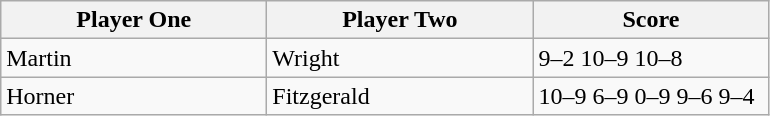<table class="wikitable">
<tr>
<th width=170>Player One</th>
<th width=170>Player Two</th>
<th width=150>Score</th>
</tr>
<tr>
<td> Martin</td>
<td> Wright</td>
<td>9–2 10–9 10–8</td>
</tr>
<tr>
<td> Horner</td>
<td> Fitzgerald</td>
<td>10–9 6–9 0–9 9–6 9–4</td>
</tr>
</table>
